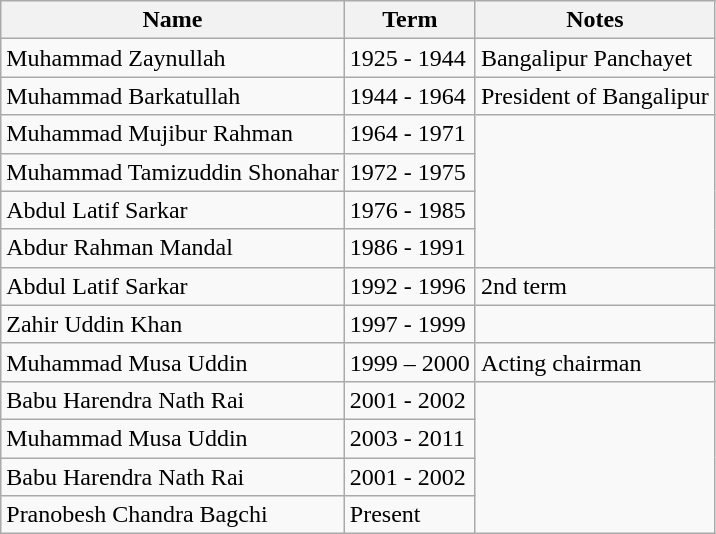<table class="wikitable">
<tr>
<th>Name</th>
<th>Term</th>
<th>Notes</th>
</tr>
<tr>
<td>Muhammad Zaynullah</td>
<td>1925 - 1944</td>
<td>Bangalipur Panchayet</td>
</tr>
<tr>
<td>Muhammad Barkatullah</td>
<td>1944 - 1964</td>
<td>President of Bangalipur</td>
</tr>
<tr>
<td>Muhammad Mujibur Rahman</td>
<td>1964 - 1971</td>
</tr>
<tr>
<td>Muhammad Tamizuddin Shonahar</td>
<td>1972 - 1975</td>
</tr>
<tr>
<td>Abdul Latif Sarkar</td>
<td>1976 - 1985</td>
</tr>
<tr>
<td>Abdur Rahman Mandal</td>
<td>1986 - 1991</td>
</tr>
<tr>
<td>Abdul Latif Sarkar</td>
<td>1992 - 1996</td>
<td>2nd term</td>
</tr>
<tr>
<td>Zahir Uddin Khan</td>
<td>1997 - 1999</td>
</tr>
<tr>
<td>Muhammad Musa Uddin</td>
<td>1999 – 2000</td>
<td>Acting chairman</td>
</tr>
<tr>
<td>Babu Harendra Nath Rai</td>
<td>2001 - 2002</td>
</tr>
<tr>
<td>Muhammad Musa Uddin</td>
<td>2003 - 2011</td>
</tr>
<tr>
<td>Babu Harendra Nath Rai</td>
<td>2001 - 2002</td>
</tr>
<tr>
<td>Pranobesh Chandra Bagchi</td>
<td>Present</td>
</tr>
</table>
